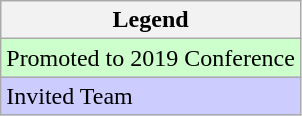<table class="wikitable">
<tr>
<th>Legend</th>
</tr>
<tr bgcolor=ccffcc>
<td>Promoted to 2019 Conference</td>
</tr>
<tr bgcolor=ccccff>
<td>Invited Team</td>
</tr>
</table>
